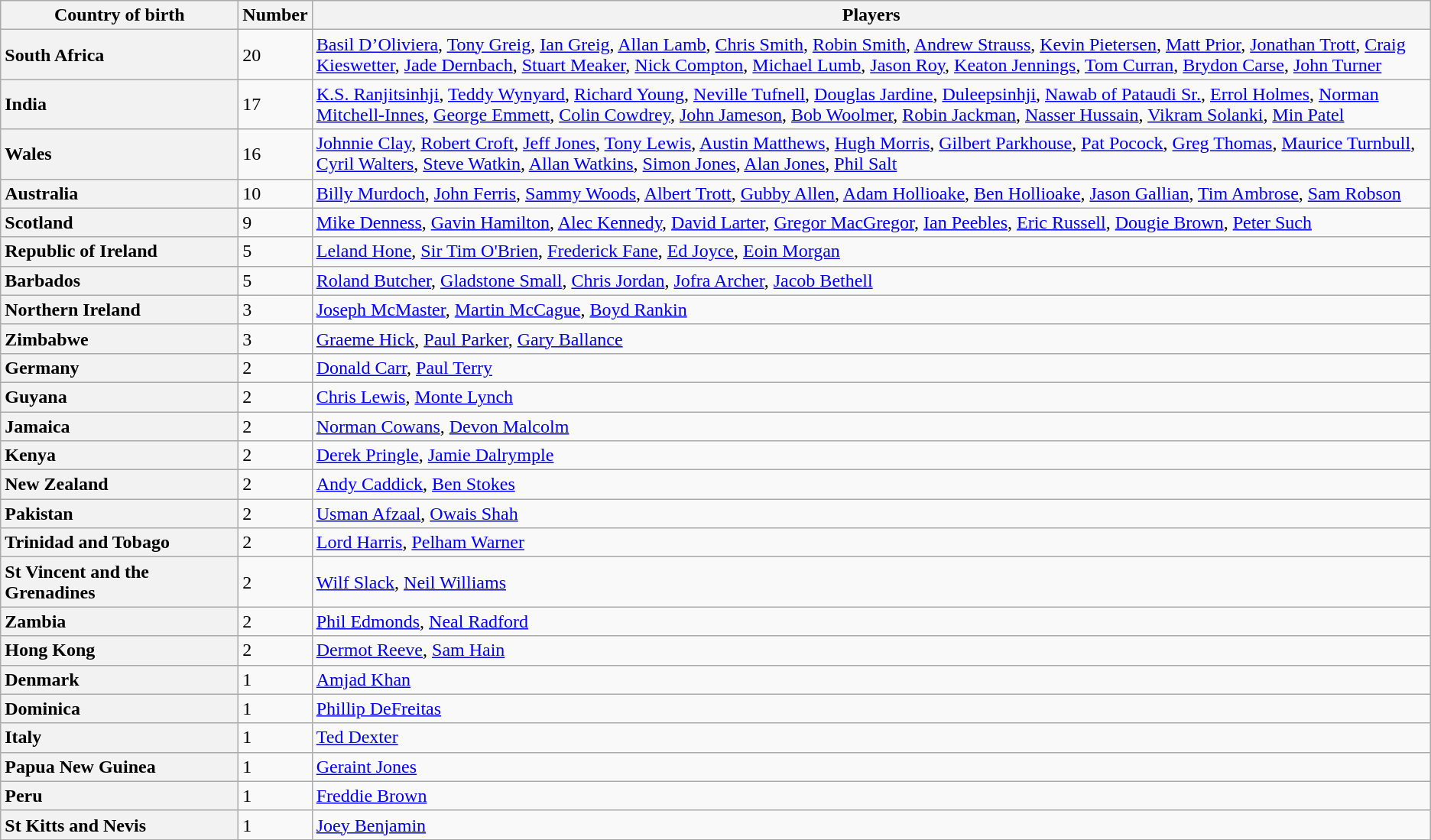<table class="wikitable sortable plainrowheaders">
<tr>
<th scope="col" style="width: 200px;">Country of birth</th>
<th>Number</th>
<th>Players</th>
</tr>
<tr class="sortable">
<th scope="row" style="text-align:left">South Africa</th>
<td>20</td>
<td><a href='#'>Basil D’Oliviera</a>, <a href='#'>Tony Greig</a>, <a href='#'>Ian Greig</a>, <a href='#'>Allan Lamb</a>, <a href='#'>Chris Smith</a>, <a href='#'>Robin Smith</a>, <a href='#'>Andrew Strauss</a>, <a href='#'>Kevin Pietersen</a>, <a href='#'>Matt Prior</a>, <a href='#'>Jonathan Trott</a>, <a href='#'>Craig Kieswetter</a>, <a href='#'>Jade Dernbach</a>, <a href='#'>Stuart Meaker</a>, <a href='#'>Nick Compton</a>, <a href='#'>Michael Lumb</a>, <a href='#'>Jason Roy</a>, <a href='#'>Keaton Jennings</a>, <a href='#'>Tom Curran</a>, <a href='#'>Brydon Carse</a>, <a href='#'>John Turner</a></td>
</tr>
<tr>
<th scope="row" style="text-align:left">India</th>
<td>17</td>
<td><a href='#'>K.S. Ranjitsinhji</a>, <a href='#'>Teddy Wynyard</a>, <a href='#'>Richard Young</a>, <a href='#'>Neville Tufnell</a>, <a href='#'>Douglas Jardine</a>, <a href='#'>Duleepsinhji</a>, <a href='#'>Nawab of Pataudi Sr.</a>, <a href='#'>Errol Holmes</a>, <a href='#'>Norman Mitchell-Innes</a>, <a href='#'>George Emmett</a>, <a href='#'>Colin Cowdrey</a>, <a href='#'>John Jameson</a>, <a href='#'>Bob Woolmer</a>, <a href='#'>Robin Jackman</a>, <a href='#'>Nasser Hussain</a>, <a href='#'>Vikram Solanki</a>, <a href='#'>Min Patel</a></td>
</tr>
<tr>
<th scope="row" style="text-align:left">Wales</th>
<td>16</td>
<td><a href='#'>Johnnie Clay</a>, <a href='#'>Robert Croft</a>, <a href='#'>Jeff Jones</a>, <a href='#'>Tony Lewis</a>, <a href='#'>Austin Matthews</a>, <a href='#'>Hugh Morris</a>, <a href='#'>Gilbert Parkhouse</a>, <a href='#'>Pat Pocock</a>, <a href='#'>Greg Thomas</a>, <a href='#'>Maurice Turnbull</a>, <a href='#'>Cyril Walters</a>, <a href='#'>Steve Watkin</a>, <a href='#'>Allan Watkins</a>, <a href='#'>Simon Jones</a>, <a href='#'>Alan Jones</a>, <a href='#'>Phil Salt</a></td>
</tr>
<tr>
<th scope="row" style="text-align:left">Australia</th>
<td>10</td>
<td><a href='#'>Billy Murdoch</a>, <a href='#'>John Ferris</a>, <a href='#'>Sammy Woods</a>, <a href='#'>Albert Trott</a>, <a href='#'>Gubby Allen</a>, <a href='#'>Adam Hollioake</a>, <a href='#'>Ben Hollioake</a>, <a href='#'>Jason Gallian</a>, <a href='#'>Tim Ambrose</a>, <a href='#'>Sam Robson</a></td>
</tr>
<tr>
<th scope="row" style="text-align:left">Scotland</th>
<td>9</td>
<td><a href='#'>Mike Denness</a>, <a href='#'>Gavin Hamilton</a>, <a href='#'>Alec Kennedy</a>, <a href='#'>David Larter</a>, <a href='#'>Gregor MacGregor</a>, <a href='#'>Ian Peebles</a>, <a href='#'>Eric Russell</a>, <a href='#'>Dougie Brown</a>, <a href='#'>Peter Such</a></td>
</tr>
<tr>
<th scope="row" style="text-align:left">Republic of Ireland</th>
<td>5</td>
<td><a href='#'>Leland Hone</a>, <a href='#'>Sir Tim O'Brien</a>, <a href='#'>Frederick Fane</a>, <a href='#'>Ed Joyce</a>, <a href='#'>Eoin Morgan</a></td>
</tr>
<tr>
<th scope="row" style="text-align:left">Barbados</th>
<td>5</td>
<td><a href='#'>Roland Butcher</a>, <a href='#'>Gladstone Small</a>, <a href='#'>Chris Jordan</a>, <a href='#'>Jofra Archer</a>, <a href='#'>Jacob Bethell</a></td>
</tr>
<tr>
<th scope="row" style="text-align:left">Northern Ireland</th>
<td>3</td>
<td><a href='#'>Joseph McMaster</a>, <a href='#'>Martin McCague</a>, <a href='#'>Boyd Rankin</a></td>
</tr>
<tr>
<th scope="row" style="text-align:left">Zimbabwe</th>
<td>3</td>
<td><a href='#'>Graeme Hick</a>, <a href='#'>Paul Parker</a>, <a href='#'>Gary Ballance</a></td>
</tr>
<tr>
<th scope="row" style="text-align:left">Germany</th>
<td>2</td>
<td><a href='#'>Donald Carr</a>, <a href='#'>Paul Terry</a></td>
</tr>
<tr>
<th scope="row" style="text-align:left">Guyana</th>
<td>2</td>
<td><a href='#'>Chris Lewis</a>, <a href='#'>Monte Lynch</a></td>
</tr>
<tr>
<th scope="row" style="text-align:left">Jamaica</th>
<td>2</td>
<td><a href='#'>Norman Cowans</a>, <a href='#'>Devon Malcolm</a></td>
</tr>
<tr>
<th scope="row" style="text-align:left">Kenya</th>
<td>2</td>
<td><a href='#'>Derek Pringle</a>, <a href='#'>Jamie Dalrymple</a></td>
</tr>
<tr>
<th scope="row" style="text-align:left">New Zealand</th>
<td>2</td>
<td><a href='#'>Andy Caddick</a>, <a href='#'>Ben Stokes</a></td>
</tr>
<tr>
<th scope="row" style="text-align:left">Pakistan</th>
<td>2</td>
<td><a href='#'>Usman Afzaal</a>, <a href='#'>Owais Shah</a></td>
</tr>
<tr>
<th scope="row" style="text-align:left">Trinidad and Tobago</th>
<td>2</td>
<td><a href='#'>Lord Harris</a>, <a href='#'>Pelham Warner</a></td>
</tr>
<tr>
<th scope="row" style="text-align:left">St Vincent and the Grenadines</th>
<td>2</td>
<td><a href='#'>Wilf Slack</a>, <a href='#'>Neil Williams</a></td>
</tr>
<tr>
<th scope="row" style="text-align:left">Zambia</th>
<td>2</td>
<td><a href='#'>Phil Edmonds</a>, <a href='#'>Neal Radford</a></td>
</tr>
<tr>
<th scope="row" style="text-align:left">Hong Kong</th>
<td>2</td>
<td><a href='#'>Dermot Reeve</a>, <a href='#'>Sam Hain</a></td>
</tr>
<tr>
<th scope="row" style="text-align:left">Denmark</th>
<td>1</td>
<td><a href='#'>Amjad Khan</a></td>
</tr>
<tr>
<th scope="row" style="text-align:left">Dominica</th>
<td>1</td>
<td><a href='#'>Phillip DeFreitas</a></td>
</tr>
<tr>
<th scope="row" style="text-align:left">Italy</th>
<td>1</td>
<td><a href='#'>Ted Dexter</a></td>
</tr>
<tr>
<th scope="row" style="text-align:left">Papua New Guinea</th>
<td>1</td>
<td><a href='#'>Geraint Jones</a></td>
</tr>
<tr>
<th scope="row" style="text-align:left">Peru</th>
<td>1</td>
<td><a href='#'>Freddie Brown</a></td>
</tr>
<tr>
<th scope="row" style="text-align:left">St Kitts and Nevis</th>
<td>1</td>
<td><a href='#'>Joey Benjamin</a></td>
</tr>
</table>
